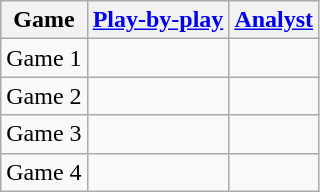<table class=wikitable>
<tr>
<th>Game</th>
<th><a href='#'>Play-by-play</a></th>
<th><a href='#'>Analyst</a></th>
</tr>
<tr>
<td>Game 1</td>
<td></td>
<td></td>
</tr>
<tr>
<td>Game 2</td>
<td></td>
<td></td>
</tr>
<tr>
<td>Game 3</td>
<td></td>
<td></td>
</tr>
<tr>
<td>Game 4</td>
<td></td>
<td></td>
</tr>
</table>
